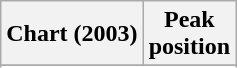<table class="wikitable sortable plainrowheaders" style="text-align:center">
<tr>
<th scope="col">Chart (2003)</th>
<th scope="col">Peak<br> position</th>
</tr>
<tr>
</tr>
<tr>
</tr>
</table>
